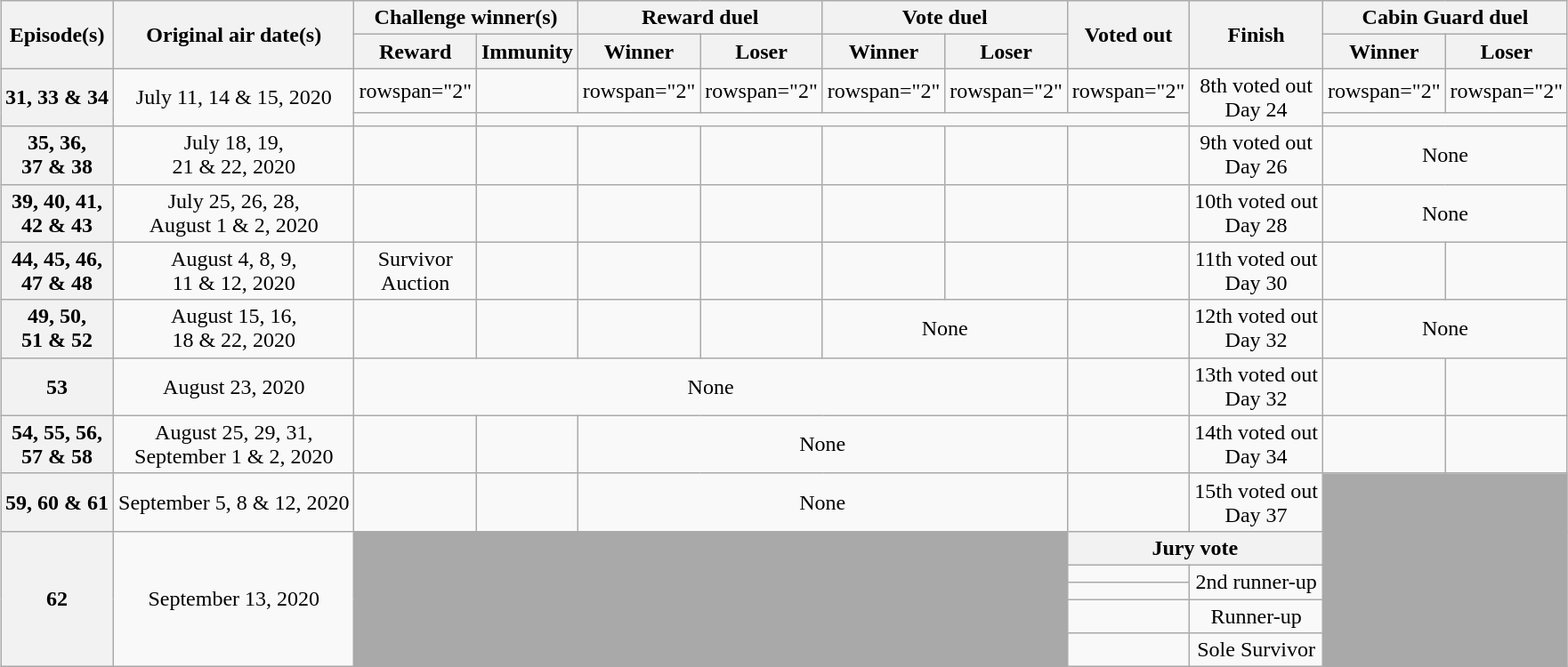<table class="wikitable plainrowheaders nowrap" style="margin:auto; text-align:center">
<tr>
<th scope="col" rowspan="2">Episode(s)</th>
<th scope="col" rowspan="2">Original air date(s)</th>
<th scope="col" colspan="2">Challenge winner(s)</th>
<th scope="col" colspan="2">Reward duel</th>
<th scope="col" colspan="2">Vote duel</th>
<th scope="col" rowspan="2">Voted out</th>
<th scope="col" rowspan="2">Finish</th>
<th scope="col" colspan="2">Cabin Guard duel</th>
</tr>
<tr>
<th scope="col">Reward</th>
<th scope="col">Immunity</th>
<th scope="col">Winner</th>
<th scope="col">Loser</th>
<th scope="col">Winner</th>
<th scope="col">Loser</th>
<th scope="col">Winner</th>
<th scope="col">Loser</th>
</tr>
<tr>
<th rowspan="2">31, 33 & 34</th>
<td rowspan="2">July 11, 14 & 15, 2020</td>
<td>rowspan="2" </td>
<td></td>
<td>rowspan="2" </td>
<td>rowspan="2" </td>
<td>rowspan="2" </td>
<td>rowspan="2" </td>
<td>rowspan="2" </td>
<td rowspan="2">8th voted out<br>Day 24</td>
<td>rowspan="2" </td>
<td>rowspan="2" </td>
</tr>
<tr>
<td></td>
</tr>
<tr>
<th>35, 36,<br>37 & 38</th>
<td>July 18, 19,<br>21 & 22, 2020</td>
<td></td>
<td></td>
<td></td>
<td></td>
<td></td>
<td></td>
<td></td>
<td>9th voted out<br>Day 26</td>
<td colspan="2">None</td>
</tr>
<tr>
<th>39, 40, 41,<br>42 & 43</th>
<td>July 25, 26, 28,<br>August 1 & 2, 2020</td>
<td></td>
<td></td>
<td></td>
<td></td>
<td></td>
<td></td>
<td></td>
<td>10th voted out<br>Day 28</td>
<td colspan="2">None</td>
</tr>
<tr>
<th>44, 45, 46,<br>47 & 48</th>
<td>August 4, 8, 9,<br>11 & 12, 2020</td>
<td>Survivor<br>Auction</td>
<td></td>
<td></td>
<td></td>
<td></td>
<td></td>
<td></td>
<td>11th voted out<br>Day 30</td>
<td></td>
<td></td>
</tr>
<tr>
<th>49, 50,<br>51 & 52</th>
<td>August 15, 16,<br>18 & 22, 2020</td>
<td></td>
<td></td>
<td></td>
<td></td>
<td colspan="2">None</td>
<td></td>
<td>12th voted out<br>Day 32</td>
<td colspan="2">None</td>
</tr>
<tr>
<th>53</th>
<td>August 23, 2020</td>
<td colspan="6">None</td>
<td></td>
<td>13th voted out<br>Day 32</td>
<td></td>
<td></td>
</tr>
<tr>
<th>54, 55, 56,<br>57 & 58</th>
<td>August 25, 29, 31,<br>September 1 & 2, 2020</td>
<td></td>
<td></td>
<td colspan="4">None</td>
<td></td>
<td>14th voted out<br>Day 34</td>
<td></td>
<td></td>
</tr>
<tr>
<th>59, 60 & 61</th>
<td>September 5, 8 & 12, 2020</td>
<td></td>
<td></td>
<td colspan="4">None</td>
<td></td>
<td>15th voted out<br>Day 37</td>
<td colspan=2 bgcolor=darkgrey></td>
</tr>
<tr>
<th rowspan="5">62</th>
<td rowspan="5">September 13, 2020</td>
<td rowspan="5" colspan="6" bgcolor="darkgrey"></td>
<th colspan="2">Jury vote</th>
<td rowspan="5" colspan="2" bgcolor="darkgrey"></td>
</tr>
<tr>
<td></td>
<td rowspan="2">2nd runner-up</td>
</tr>
<tr>
<td></td>
</tr>
<tr>
<td></td>
<td>Runner-up</td>
</tr>
<tr>
<td></td>
<td>Sole Survivor</td>
</tr>
</table>
